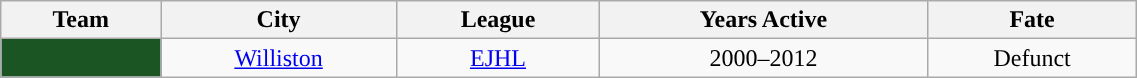<table class="wikitable sortable" width="60%">
<tr>
<th>Team</th>
<th>City</th>
<th>League</th>
<th>Years Active</th>
<th>Fate</th>
</tr>
<tr align=center>
<td style="color:white; background:#1b5524; "><strong><a href='#'></a></strong></td>
<td><a href='#'>Williston</a></td>
<td><a href='#'>EJHL</a></td>
<td>2000–2012</td>
<td>Defunct</td>
</tr>
</table>
